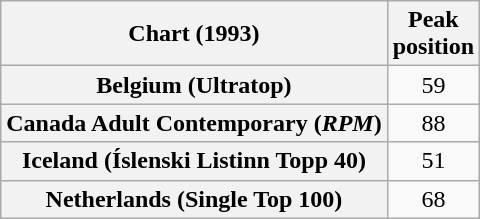<table class="wikitable sortable plainrowheaders" style="text-align:center">
<tr>
<th scope="col">Chart (1993)</th>
<th scope="col">Peak<br>position</th>
</tr>
<tr>
<th scope="row">Belgium (Ultratop)</th>
<td>59</td>
</tr>
<tr>
<th scope="row">Canada Adult Contemporary (<em>RPM</em>)</th>
<td>88</td>
</tr>
<tr>
<th scope="row">Iceland (Íslenski Listinn Topp 40)</th>
<td>51</td>
</tr>
<tr>
<th scope="row">Netherlands (Single Top 100)</th>
<td>68</td>
</tr>
</table>
